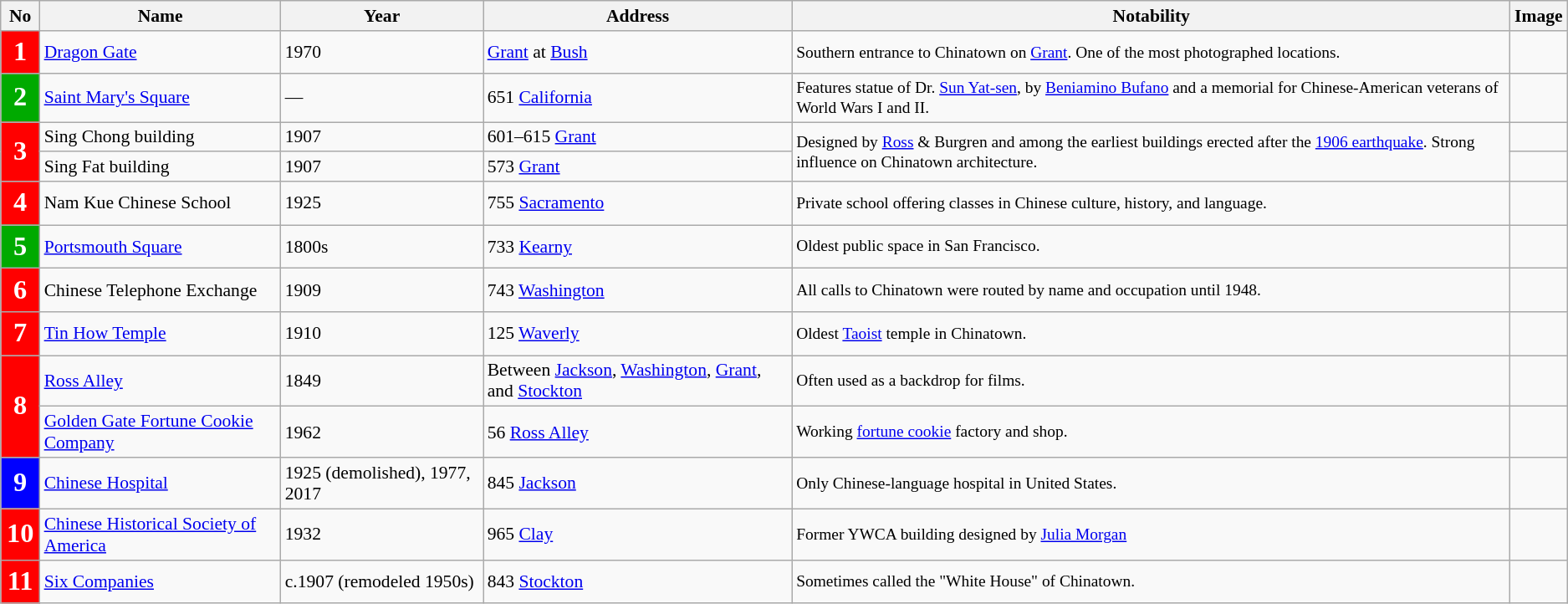<table class="wikitable sortable" style="text-align:left;font-size:90%;">
<tr>
<th>No</th>
<th>Name</th>
<th>Year</th>
<th>Address</th>
<th class="unsortable">Notability</th>
<th class="unsortable">Image</th>
</tr>
<tr>
<th style="color:#fff;background:#f00;font-size:150%">1</th>
<td><a href='#'>Dragon Gate</a></td>
<td>1970</td>
<td><a href='#'>Grant</a> at <a href='#'>Bush</a></td>
<td style="font-size:90%;">Southern entrance to Chinatown on <a href='#'>Grant</a>. One of the most photographed locations.</td>
<td style="text-align:center;"></td>
</tr>
<tr>
<th style="color:#fff;background:#0a0;font-size:150%">2</th>
<td><a href='#'>Saint Mary's Square</a></td>
<td>—</td>
<td>651 <a href='#'>California</a></td>
<td style="font-size:90%;">Features statue of Dr. <a href='#'>Sun Yat-sen</a>, by <a href='#'>Beniamino Bufano</a> and a memorial for Chinese-American veterans of World Wars I and II.</td>
<td style="text-align:center;"></td>
</tr>
<tr>
<th style="color:#fff;background:#f00;font-size:150%" rowspan=2>3</th>
<td>Sing Chong building</td>
<td>1907</td>
<td>601–615 <a href='#'>Grant</a></td>
<td style="font-size:90%;" rowspan=2>Designed by <a href='#'>Ross</a> & Burgren and among the earliest buildings erected after the <a href='#'>1906 earthquake</a>. Strong influence on Chinatown architecture.</td>
<td style="text-align:center;"></td>
</tr>
<tr>
<td>Sing Fat building</td>
<td>1907</td>
<td>573 <a href='#'>Grant</a></td>
<td style="text-align:center;"></td>
</tr>
<tr>
<th style="color:#fff;background:#f00;font-size:150%">4</th>
<td>Nam Kue Chinese School</td>
<td>1925</td>
<td>755 <a href='#'>Sacramento</a></td>
<td style="font-size:90%;">Private school offering classes in Chinese culture, history, and language.</td>
<td style="text-align:center;"></td>
</tr>
<tr>
<th style="color:#fff;background:#0a0;font-size:150%">5</th>
<td><a href='#'>Portsmouth Square</a></td>
<td>1800s</td>
<td>733 <a href='#'>Kearny</a></td>
<td style="font-size:90%;">Oldest public space in San Francisco.</td>
<td style="text-align:center;"></td>
</tr>
<tr>
<th style="color:#fff;background:#f00;font-size:150%">6</th>
<td>Chinese Telephone Exchange</td>
<td>1909</td>
<td>743 <a href='#'>Washington</a></td>
<td style="font-size:90%;">All calls to Chinatown were routed by name and occupation until 1948.</td>
<td style="text-align:center;"></td>
</tr>
<tr>
<th style="color:#fff;background:#f00;font-size:150%">7</th>
<td><a href='#'>Tin How Temple</a></td>
<td>1910</td>
<td>125 <a href='#'>Waverly</a></td>
<td style="font-size:90%;">Oldest <a href='#'>Taoist</a> temple in Chinatown.</td>
<td style="text-align:center;"></td>
</tr>
<tr>
<th style="color:#fff;background:#f00;font-size:150%" rowspan=2>8</th>
<td><a href='#'>Ross Alley</a></td>
<td>1849</td>
<td>Between <a href='#'>Jackson</a>, <a href='#'>Washington</a>, <a href='#'>Grant</a>, and <a href='#'>Stockton</a></td>
<td style="font-size:90%;">Often used as a backdrop for films.</td>
<td style="text-align:center;"></td>
</tr>
<tr>
<td><a href='#'>Golden Gate Fortune Cookie Company</a></td>
<td>1962</td>
<td>56 <a href='#'>Ross Alley</a></td>
<td style="font-size:90%;">Working <a href='#'>fortune cookie</a> factory and shop.</td>
<td style="text-align:center;"></td>
</tr>
<tr>
<th style="color:#fff;background:#00f;font-size:150%">9</th>
<td><a href='#'>Chinese Hospital</a></td>
<td>1925 (demolished), 1977, 2017</td>
<td>845 <a href='#'>Jackson</a></td>
<td style="font-size:90%;">Only Chinese-language hospital in United States.</td>
<td style="text-align:center;"></td>
</tr>
<tr>
<th style="color:#fff;background:#f00;font-size:150%">10</th>
<td><a href='#'>Chinese Historical Society of America</a></td>
<td>1932</td>
<td>965 <a href='#'>Clay</a></td>
<td style="font-size:90%;">Former YWCA building designed by <a href='#'>Julia Morgan</a></td>
<td style="text-align:center;"></td>
</tr>
<tr>
<th style="color:#fff;background:#f00;font-size:150%">11</th>
<td><a href='#'>Six Companies</a></td>
<td>c.1907 (remodeled 1950s)</td>
<td>843 <a href='#'>Stockton</a></td>
<td style="font-size:90%;">Sometimes called the "White House" of Chinatown.</td>
<td style="text-align:center;"></td>
</tr>
</table>
